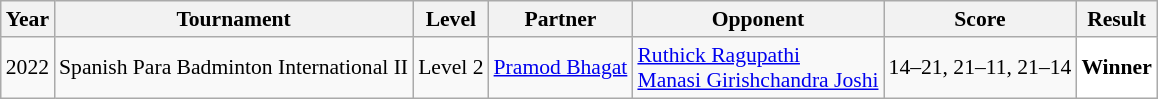<table class="sortable wikitable" style="font-size: 90%;">
<tr>
<th>Year</th>
<th>Tournament</th>
<th>Level</th>
<th>Partner</th>
<th>Opponent</th>
<th>Score</th>
<th>Result</th>
</tr>
<tr>
<td align="center">2022</td>
<td align="left">Spanish Para Badminton International II</td>
<td align="left">Level 2</td>
<td> <a href='#'>Pramod Bhagat</a></td>
<td align="left"> <a href='#'>Ruthick Ragupathi</a><br> <a href='#'>Manasi Girishchandra Joshi</a></td>
<td align="left">14–21, 21–11, 21–14</td>
<td style="text-align:left; background:white"> <strong>Winner</strong></td>
</tr>
</table>
